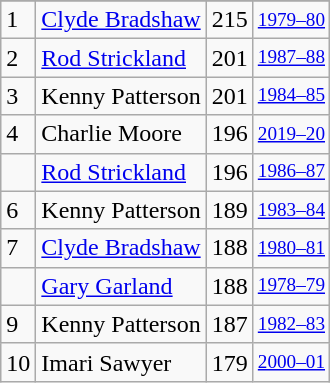<table class="wikitable">
<tr>
</tr>
<tr>
<td>1</td>
<td><a href='#'>Clyde Bradshaw</a></td>
<td>215</td>
<td style="font-size:80%;"><a href='#'>1979–80</a></td>
</tr>
<tr>
<td>2</td>
<td><a href='#'>Rod Strickland</a></td>
<td>201</td>
<td style="font-size:80%;"><a href='#'>1987–88</a></td>
</tr>
<tr>
<td>3</td>
<td>Kenny Patterson</td>
<td>201</td>
<td style="font-size:80%;"><a href='#'>1984–85</a></td>
</tr>
<tr>
<td>4</td>
<td>Charlie Moore</td>
<td>196</td>
<td style="font-size:80%;"><a href='#'>2019–20</a></td>
</tr>
<tr>
<td></td>
<td><a href='#'>Rod Strickland</a></td>
<td>196</td>
<td style="font-size:80%;"><a href='#'>1986–87</a></td>
</tr>
<tr>
<td>6</td>
<td>Kenny Patterson</td>
<td>189</td>
<td style="font-size:80%;"><a href='#'>1983–84</a></td>
</tr>
<tr>
<td>7</td>
<td><a href='#'>Clyde Bradshaw</a></td>
<td>188</td>
<td style="font-size:80%;"><a href='#'>1980–81</a></td>
</tr>
<tr>
<td></td>
<td><a href='#'>Gary Garland</a></td>
<td>188</td>
<td style="font-size:80%;"><a href='#'>1978–79</a></td>
</tr>
<tr>
<td>9</td>
<td>Kenny Patterson</td>
<td>187</td>
<td style="font-size:80%;"><a href='#'>1982–83</a></td>
</tr>
<tr>
<td>10</td>
<td>Imari Sawyer</td>
<td>179</td>
<td style="font-size:80%;"><a href='#'>2000–01</a></td>
</tr>
</table>
